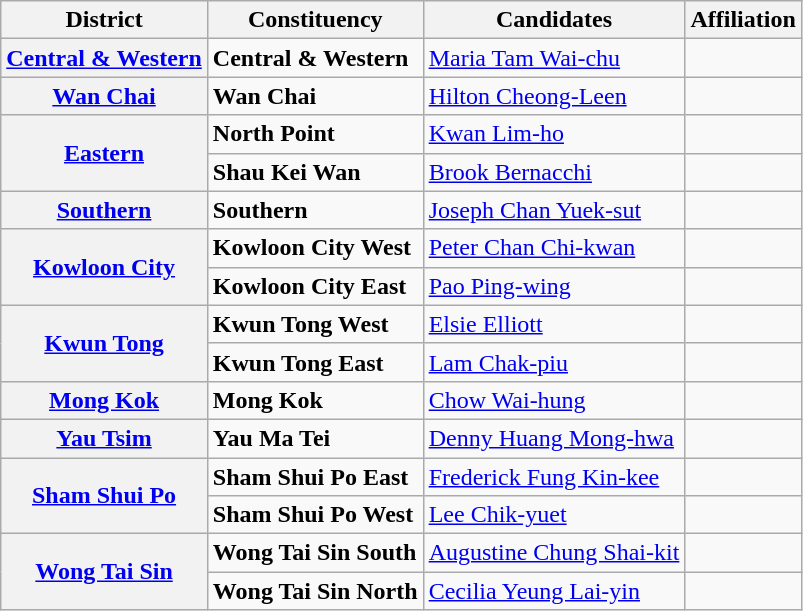<table class="wikitable">
<tr>
<th>District</th>
<th>Constituency</th>
<th>Candidates</th>
<th colspan=2>Affiliation</th>
</tr>
<tr>
<th><a href='#'>Central & Western</a></th>
<td><strong>Central & Western</strong></td>
<td><a href='#'>Maria Tam Wai-chu</a></td>
<td></td>
</tr>
<tr>
<th><a href='#'>Wan Chai</a></th>
<td><strong>Wan Chai</strong></td>
<td><a href='#'>Hilton Cheong-Leen</a></td>
<td></td>
</tr>
<tr>
<th rowspan=2><a href='#'>Eastern</a></th>
<td><strong>North Point</strong></td>
<td><a href='#'>Kwan Lim-ho</a></td>
<td></td>
</tr>
<tr>
<td><strong>Shau Kei Wan</strong></td>
<td><a href='#'>Brook Bernacchi</a></td>
<td></td>
</tr>
<tr>
<th><a href='#'>Southern</a></th>
<td><strong>Southern</strong></td>
<td><a href='#'>Joseph Chan Yuek-sut</a></td>
<td></td>
</tr>
<tr>
<th rowspan=2><a href='#'>Kowloon City</a></th>
<td><strong>Kowloon City West</strong></td>
<td><a href='#'>Peter Chan Chi-kwan</a></td>
<td></td>
</tr>
<tr>
<td><strong>Kowloon City East</strong></td>
<td><a href='#'>Pao Ping-wing</a></td>
<td></td>
</tr>
<tr>
<th rowspan=2><a href='#'>Kwun Tong</a></th>
<td><strong>Kwun Tong West</strong></td>
<td><a href='#'>Elsie Elliott</a></td>
<td></td>
</tr>
<tr>
<td><strong>Kwun Tong East</strong></td>
<td><a href='#'>Lam Chak-piu</a></td>
<td></td>
</tr>
<tr>
<th><a href='#'>Mong Kok</a></th>
<td><strong>Mong Kok</strong></td>
<td><a href='#'>Chow Wai-hung</a></td>
<td></td>
</tr>
<tr>
<th><a href='#'>Yau Tsim</a></th>
<td><strong>Yau Ma Tei</strong></td>
<td><a href='#'>Denny Huang Mong-hwa</a></td>
<td></td>
</tr>
<tr>
<th rowspan=2><a href='#'>Sham Shui Po</a></th>
<td><strong>Sham Shui Po East</strong></td>
<td><a href='#'>Frederick Fung Kin-kee</a></td>
<td></td>
</tr>
<tr>
<td><strong>Sham Shui Po West</strong></td>
<td><a href='#'>Lee Chik-yuet</a></td>
<td></td>
</tr>
<tr>
<th rowspan=2><a href='#'>Wong Tai Sin</a></th>
<td><strong>Wong Tai Sin South</strong></td>
<td><a href='#'>Augustine Chung Shai-kit</a></td>
<td></td>
</tr>
<tr>
<td><strong>Wong Tai Sin North</strong></td>
<td><a href='#'>Cecilia Yeung Lai-yin</a></td>
<td></td>
</tr>
</table>
